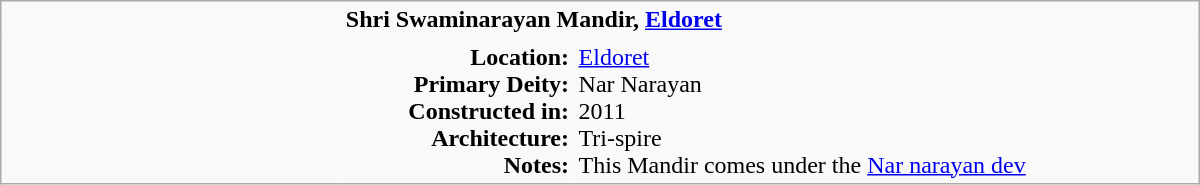<table class="wikitable plain" border="0" width="800">
<tr>
<td width="220px" rowspan="2" style="border:none;"></td>
<td valign="top" colspan=2 style="border:none;"><strong>Shri Swaminarayan Mandir, <a href='#'>Eldoret</a></strong></td>
</tr>
<tr>
<td valign="top" style="text-align:right; border:none;"><strong>Location:</strong><br><strong>Primary Deity:</strong><br><strong>Constructed in:</strong><br><strong>Architecture:</strong><br><strong>Notes:</strong></td>
<td valign="top" style="border:none;"><a href='#'>Eldoret</a> <br>Nar Narayan <br>2011 <br>Tri-spire <br>This Mandir comes under the <a href='#'>Nar narayan dev</a></td>
</tr>
</table>
